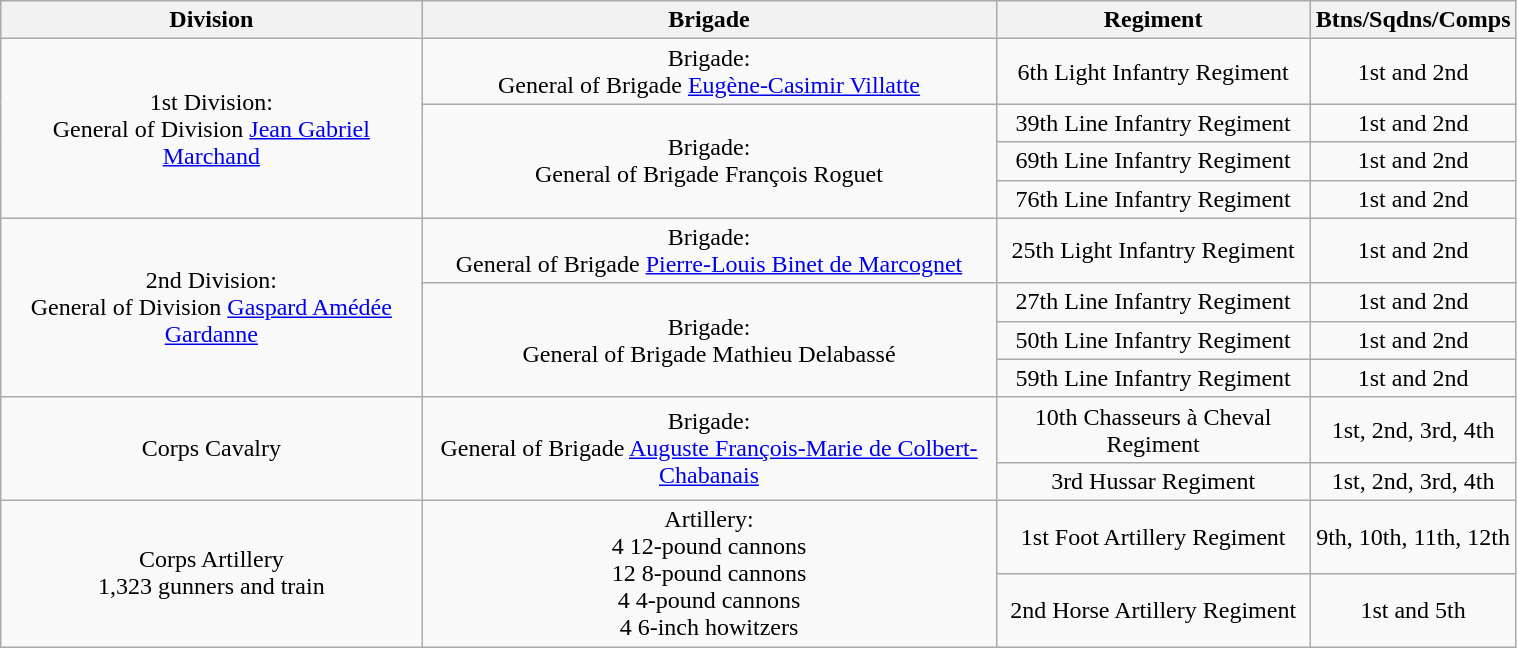<table class="wikitable" style="text-align:center; width:80%;">
<tr>
<th>Division</th>
<th>Brigade</th>
<th>Regiment</th>
<th>Btns/Sqdns/Comps</th>
</tr>
<tr>
<td ROWSPAN=4>1st Division:<br>General of Division <a href='#'>Jean Gabriel Marchand</a></td>
<td ROWSPAN=1>Brigade:<br>General of Brigade <a href='#'>Eugène-Casimir Villatte</a></td>
<td>6th Light Infantry Regiment</td>
<td>1st and 2nd</td>
</tr>
<tr>
<td ROWSPAN=3>Brigade:<br>General of Brigade François Roguet</td>
<td>39th Line Infantry Regiment</td>
<td>1st and 2nd</td>
</tr>
<tr>
<td>69th Line Infantry Regiment</td>
<td>1st and 2nd</td>
</tr>
<tr>
<td>76th Line Infantry Regiment</td>
<td>1st and 2nd</td>
</tr>
<tr>
<td ROWSPAN=4>2nd Division:<br>General of Division <a href='#'>Gaspard Amédée Gardanne</a></td>
<td ROWSPAN=1>Brigade:<br>General of Brigade <a href='#'>Pierre-Louis Binet de Marcognet</a></td>
<td>25th Light Infantry Regiment</td>
<td>1st and 2nd</td>
</tr>
<tr>
<td ROWSPAN=3>Brigade:<br>General of Brigade Mathieu Delabassé</td>
<td>27th Line Infantry Regiment</td>
<td>1st and 2nd</td>
</tr>
<tr>
<td>50th Line Infantry Regiment</td>
<td>1st and 2nd</td>
</tr>
<tr>
<td>59th Line Infantry Regiment</td>
<td>1st and 2nd</td>
</tr>
<tr>
<td ROWSPAN=2>Corps Cavalry</td>
<td ROWSPAN=2>Brigade:<br>General of Brigade <a href='#'>Auguste François-Marie de Colbert-Chabanais</a></td>
<td>10th Chasseurs à Cheval Regiment</td>
<td>1st, 2nd, 3rd, 4th</td>
</tr>
<tr>
<td>3rd Hussar Regiment</td>
<td>1st, 2nd, 3rd, 4th</td>
</tr>
<tr>
<td ROWSPAN=2>Corps Artillery<br>1,323 gunners and train</td>
<td ROWSPAN=2>Artillery:<br>4 12-pound cannons<br>12 8-pound cannons<br>4 4-pound cannons<br>4 6-inch howitzers</td>
<td>1st Foot Artillery Regiment</td>
<td>9th, 10th, 11th, 12th</td>
</tr>
<tr>
<td>2nd Horse Artillery Regiment</td>
<td>1st and 5th</td>
</tr>
</table>
